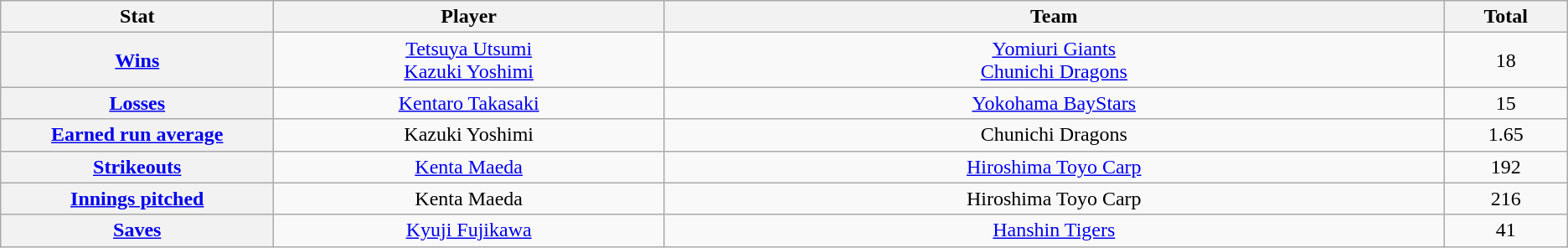<table class="wikitable" style="text-align:center;">
<tr>
<th scope="col" width="7%">Stat</th>
<th scope="col" width="10%">Player</th>
<th scope="col" width="20%">Team</th>
<th scope="col" width="3%">Total</th>
</tr>
<tr>
<th scope="row" style="text-align:center;"><a href='#'>Wins</a></th>
<td><a href='#'>Tetsuya Utsumi</a><br><a href='#'>Kazuki Yoshimi</a></td>
<td><a href='#'>Yomiuri Giants</a><br><a href='#'>Chunichi Dragons</a></td>
<td>18</td>
</tr>
<tr>
<th scope="row" style="text-align:center;"><a href='#'>Losses</a></th>
<td><a href='#'>Kentaro Takasaki</a></td>
<td><a href='#'>Yokohama BayStars</a></td>
<td>15</td>
</tr>
<tr>
<th scope="row" style="text-align:center;"><a href='#'>Earned run average</a></th>
<td>Kazuki Yoshimi</td>
<td>Chunichi Dragons</td>
<td>1.65</td>
</tr>
<tr>
<th scope="row" style="text-align:center;"><a href='#'>Strikeouts</a></th>
<td><a href='#'>Kenta Maeda</a></td>
<td><a href='#'>Hiroshima Toyo Carp</a></td>
<td>192</td>
</tr>
<tr>
<th scope="row" style="text-align:center;"><a href='#'>Innings pitched</a></th>
<td>Kenta Maeda</td>
<td>Hiroshima Toyo Carp</td>
<td>216</td>
</tr>
<tr>
<th scope="row" style="text-align:center;"><a href='#'>Saves</a></th>
<td><a href='#'>Kyuji Fujikawa</a></td>
<td><a href='#'>Hanshin Tigers</a></td>
<td>41</td>
</tr>
</table>
